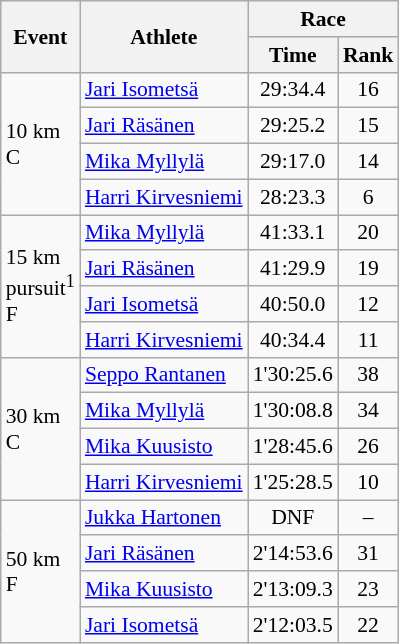<table class="wikitable" border="1" style="font-size:90%">
<tr>
<th rowspan=2>Event</th>
<th rowspan=2>Athlete</th>
<th colspan=2>Race</th>
</tr>
<tr>
<th>Time</th>
<th>Rank</th>
</tr>
<tr>
<td rowspan=4>10 km <br> C</td>
<td><a href='#'>Jari Isometsä</a></td>
<td align=center>29:34.4</td>
<td align=center>16</td>
</tr>
<tr>
<td><a href='#'>Jari Räsänen</a></td>
<td align=center>29:25.2</td>
<td align=center>15</td>
</tr>
<tr>
<td><a href='#'>Mika Myllylä</a></td>
<td align=center>29:17.0</td>
<td align=center>14</td>
</tr>
<tr>
<td><a href='#'>Harri Kirvesniemi</a></td>
<td align=center>28:23.3</td>
<td align=center>6</td>
</tr>
<tr>
<td rowspan=4>15 km <br> pursuit<sup>1</sup> <br> F</td>
<td><a href='#'>Mika Myllylä</a></td>
<td align=center>41:33.1</td>
<td align=center>20</td>
</tr>
<tr>
<td><a href='#'>Jari Räsänen</a></td>
<td align=center>41:29.9</td>
<td align=center>19</td>
</tr>
<tr>
<td><a href='#'>Jari Isometsä</a></td>
<td align=center>40:50.0</td>
<td align=center>12</td>
</tr>
<tr>
<td><a href='#'>Harri Kirvesniemi</a></td>
<td align=center>40:34.4</td>
<td align=center>11</td>
</tr>
<tr>
<td rowspan=4>30 km <br> C</td>
<td><a href='#'>Seppo Rantanen</a></td>
<td align=center>1'30:25.6</td>
<td align=center>38</td>
</tr>
<tr>
<td><a href='#'>Mika Myllylä</a></td>
<td align=center>1'30:08.8</td>
<td align=center>34</td>
</tr>
<tr>
<td><a href='#'>Mika Kuusisto</a></td>
<td align=center>1'28:45.6</td>
<td align=center>26</td>
</tr>
<tr>
<td><a href='#'>Harri Kirvesniemi</a></td>
<td align=center>1'25:28.5</td>
<td align=center>10</td>
</tr>
<tr>
<td rowspan=4>50 km <br> F</td>
<td><a href='#'>Jukka Hartonen</a></td>
<td align=center>DNF</td>
<td align=center>–</td>
</tr>
<tr>
<td><a href='#'>Jari Räsänen</a></td>
<td align=center>2'14:53.6</td>
<td align=center>31</td>
</tr>
<tr>
<td><a href='#'>Mika Kuusisto</a></td>
<td align=center>2'13:09.3</td>
<td align=center>23</td>
</tr>
<tr>
<td><a href='#'>Jari Isometsä</a></td>
<td align=center>2'12:03.5</td>
<td align=center>22</td>
</tr>
</table>
